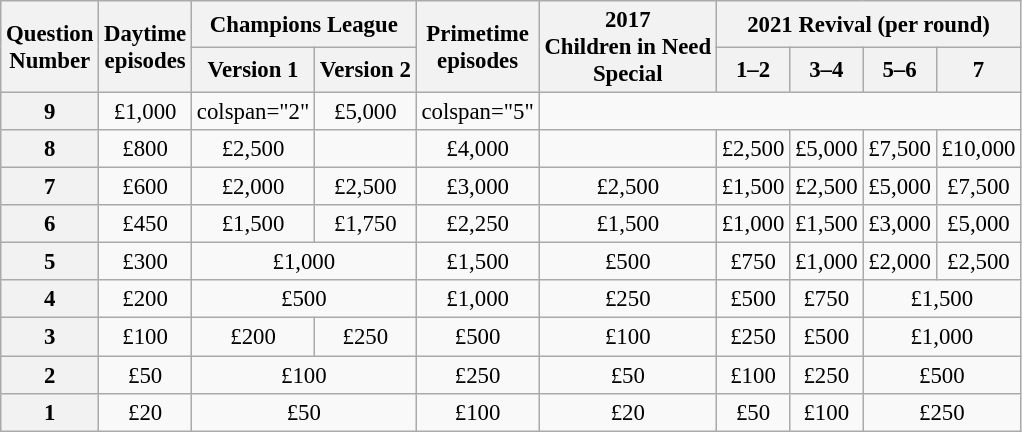<table class="wikitable" style="text-align:center; font-size:95%">
<tr>
<th rowspan="2">Question<br>Number</th>
<th rowspan="2">Daytime<br>episodes</th>
<th colspan="2">Champions League</th>
<th rowspan="2">Primetime<br>episodes</th>
<th rowspan="2">2017<br>Children in Need<br>Special</th>
<th colspan="4">2021 Revival (per round)</th>
</tr>
<tr>
<th>Version 1</th>
<th>Version 2</th>
<th>1–2</th>
<th>3–4</th>
<th>5–6</th>
<th>7</th>
</tr>
<tr>
<th>9</th>
<td>£1,000</td>
<td>colspan="2" </td>
<td>£5,000</td>
<td>colspan="5" </td>
</tr>
<tr>
<th>8</th>
<td>£800</td>
<td>£2,500</td>
<td></td>
<td>£4,000</td>
<td></td>
<td>£2,500</td>
<td>£5,000</td>
<td>£7,500</td>
<td>£10,000</td>
</tr>
<tr>
<th>7</th>
<td>£600</td>
<td>£2,000</td>
<td>£2,500</td>
<td>£3,000</td>
<td>£2,500</td>
<td>£1,500</td>
<td>£2,500</td>
<td>£5,000</td>
<td>£7,500</td>
</tr>
<tr>
<th>6</th>
<td>£450</td>
<td>£1,500</td>
<td>£1,750</td>
<td>£2,250</td>
<td>£1,500</td>
<td>£1,000</td>
<td>£1,500</td>
<td>£3,000</td>
<td>£5,000</td>
</tr>
<tr>
<th>5</th>
<td>£300</td>
<td colspan="2">£1,000</td>
<td>£1,500</td>
<td>£500</td>
<td>£750</td>
<td>£1,000</td>
<td>£2,000</td>
<td>£2,500</td>
</tr>
<tr>
<th>4</th>
<td>£200</td>
<td colspan="2">£500</td>
<td>£1,000</td>
<td>£250</td>
<td>£500</td>
<td>£750</td>
<td colspan="2">£1,500</td>
</tr>
<tr>
<th>3</th>
<td>£100</td>
<td>£200</td>
<td>£250</td>
<td>£500</td>
<td>£100</td>
<td>£250</td>
<td>£500</td>
<td colspan="2">£1,000</td>
</tr>
<tr>
<th>2</th>
<td>£50</td>
<td colspan="2">£100</td>
<td>£250</td>
<td>£50</td>
<td>£100</td>
<td>£250</td>
<td colspan="2">£500</td>
</tr>
<tr>
<th>1</th>
<td>£20</td>
<td colspan="2">£50</td>
<td>£100</td>
<td>£20</td>
<td>£50</td>
<td>£100</td>
<td colspan="2">£250</td>
</tr>
</table>
